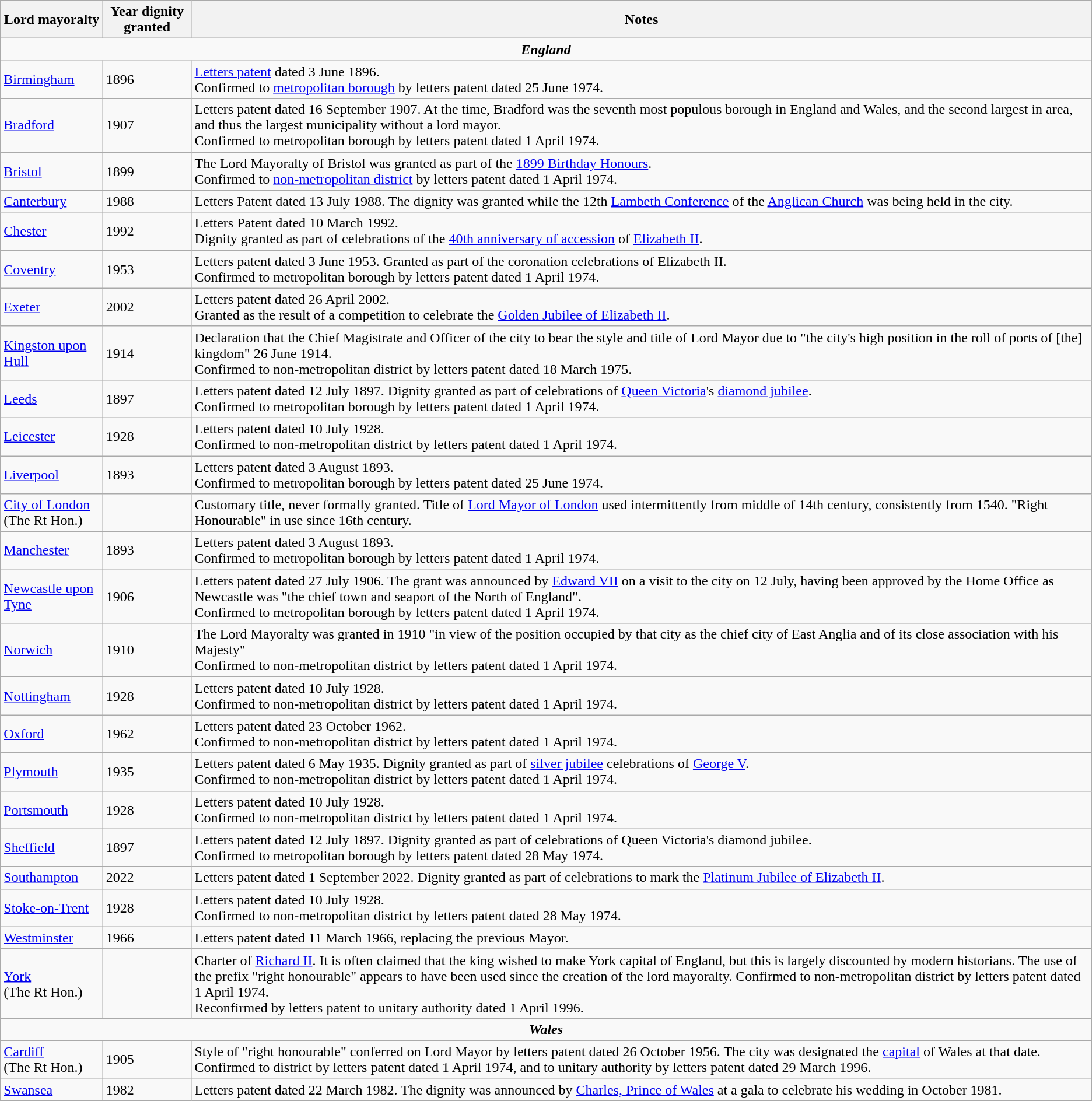<table class="wikitable sortable">
<tr>
<th>Lord mayoralty</th>
<th>Year dignity granted</th>
<th>Notes</th>
</tr>
<tr>
<td align="center" colspan="5"><strong><em>England</em></strong></td>
</tr>
<tr>
<td><a href='#'>Birmingham</a></td>
<td>1896</td>
<td><a href='#'>Letters patent</a> dated 3 June 1896.<br>Confirmed to <a href='#'>metropolitan borough</a> by letters patent dated 25 June 1974.</td>
</tr>
<tr>
<td><a href='#'>Bradford</a></td>
<td>1907</td>
<td>Letters patent dated 16 September 1907. At the time, Bradford was the seventh most populous borough in England and Wales, and the second largest in area, and thus the largest municipality without a lord mayor.<br>Confirmed to metropolitan borough by letters patent dated 1 April 1974.</td>
</tr>
<tr>
<td><a href='#'>Bristol</a></td>
<td>1899</td>
<td>The Lord Mayoralty of Bristol was granted as part of the <a href='#'>1899 Birthday Honours</a>.<br>Confirmed to <a href='#'>non-metropolitan district</a> by letters patent dated 1 April 1974.</td>
</tr>
<tr>
<td><a href='#'>Canterbury</a></td>
<td>1988</td>
<td>Letters Patent dated 13 July 1988. The dignity was granted while the 12th <a href='#'>Lambeth Conference</a> of the <a href='#'>Anglican Church</a> was being held in the city.</td>
</tr>
<tr>
<td><a href='#'>Chester</a></td>
<td>1992</td>
<td>Letters Patent dated 10 March 1992.<br> Dignity granted as part of celebrations of the <a href='#'>40th anniversary of accession</a> of <a href='#'>Elizabeth II</a>.</td>
</tr>
<tr>
<td><a href='#'>Coventry</a></td>
<td>1953</td>
<td>Letters patent dated 3 June 1953. Granted as part of the coronation celebrations of Elizabeth II.<br>Confirmed to metropolitan borough by letters patent dated 1 April 1974.</td>
</tr>
<tr>
<td><a href='#'>Exeter</a></td>
<td>2002</td>
<td>Letters patent dated 26 April 2002.<br>Granted as the result of a competition to celebrate the <a href='#'>Golden Jubilee of Elizabeth II</a>.</td>
</tr>
<tr>
<td><a href='#'>Kingston upon Hull</a></td>
<td>1914</td>
<td>Declaration that the Chief Magistrate and Officer of the city to bear the style and title of Lord Mayor due to "the city's high position in the roll of ports of [the] kingdom" 26 June 1914.<br>Confirmed to non-metropolitan district by letters patent dated 18 March 1975.</td>
</tr>
<tr>
<td><a href='#'>Leeds</a></td>
<td>1897</td>
<td>Letters patent dated 12 July 1897. Dignity granted as part of celebrations of <a href='#'>Queen Victoria</a>'s <a href='#'>diamond jubilee</a>.<br>Confirmed to metropolitan borough by letters patent dated 1 April 1974.</td>
</tr>
<tr>
<td><a href='#'>Leicester</a></td>
<td>1928</td>
<td>Letters patent dated 10 July 1928.<br>Confirmed to non-metropolitan district by letters patent dated 1 April 1974.</td>
</tr>
<tr>
<td><a href='#'>Liverpool</a></td>
<td>1893</td>
<td>Letters patent dated 3 August 1893.<br>Confirmed to metropolitan borough by letters patent dated 25 June 1974.</td>
</tr>
<tr>
<td><a href='#'>City of London</a><br>(The Rt Hon.)</td>
<td></td>
<td>Customary title, never formally granted. Title of <a href='#'>Lord Mayor of London</a> used intermittently from middle of 14th century, consistently from 1540. "Right Honourable" in use since 16th century.</td>
</tr>
<tr>
<td><a href='#'>Manchester</a></td>
<td>1893</td>
<td>Letters patent dated 3 August 1893.<br>Confirmed to metropolitan borough by letters patent dated 1 April 1974.</td>
</tr>
<tr>
<td><a href='#'>Newcastle upon Tyne</a></td>
<td>1906</td>
<td>Letters patent dated 27 July 1906. The grant was announced by <a href='#'>Edward VII</a> on a visit to the city on 12 July, having been approved by the Home Office as Newcastle was "the chief town and seaport of the North of England".<br>Confirmed to metropolitan borough by letters patent dated 1 April 1974.</td>
</tr>
<tr>
<td><a href='#'>Norwich</a></td>
<td>1910</td>
<td>The Lord Mayoralty was granted in 1910 "in view of the position occupied by that city as the chief city of East Anglia and of its close association with his Majesty"<br>Confirmed to non-metropolitan district by letters patent dated 1 April 1974.</td>
</tr>
<tr>
<td><a href='#'>Nottingham</a></td>
<td>1928</td>
<td>Letters patent dated 10 July 1928.<br>Confirmed to non-metropolitan district by letters patent dated 1 April 1974.</td>
</tr>
<tr>
<td><a href='#'>Oxford</a></td>
<td>1962</td>
<td>Letters patent dated 23 October 1962.<br>Confirmed to non-metropolitan district by letters patent dated 1 April 1974.</td>
</tr>
<tr>
<td><a href='#'>Plymouth</a></td>
<td>1935</td>
<td>Letters patent dated 6 May 1935. Dignity granted as part of <a href='#'>silver jubilee</a> celebrations of <a href='#'>George V</a>.<br>Confirmed to non-metropolitan district by letters patent dated 1 April 1974.</td>
</tr>
<tr>
<td><a href='#'>Portsmouth</a></td>
<td>1928</td>
<td>Letters patent dated 10 July 1928.<br>Confirmed to non-metropolitan district by letters patent dated 1 April 1974.</td>
</tr>
<tr>
<td><a href='#'>Sheffield</a></td>
<td>1897</td>
<td>Letters patent dated 12 July 1897. Dignity granted as part of celebrations of Queen Victoria's diamond jubilee.<br>Confirmed to metropolitan borough by letters patent dated 28 May 1974.</td>
</tr>
<tr>
<td><a href='#'>Southampton</a></td>
<td>2022</td>
<td>Letters patent dated 1 September 2022. Dignity granted as part of celebrations to mark the <a href='#'>Platinum Jubilee of Elizabeth II</a>.</td>
</tr>
<tr>
<td><a href='#'>Stoke-on-Trent</a></td>
<td>1928</td>
<td>Letters patent dated 10 July 1928.<br>Confirmed to non-metropolitan district by letters patent dated 28 May 1974.</td>
</tr>
<tr>
<td><a href='#'>Westminster</a></td>
<td>1966</td>
<td>Letters patent dated 11 March 1966, replacing the previous Mayor.</td>
</tr>
<tr>
<td><a href='#'>York</a><br>(The Rt Hon.)</td>
<td></td>
<td>Charter of <a href='#'>Richard II</a>. It is often claimed that the king wished to make York capital of England, but this is largely discounted by modern historians. The use of the prefix "right honourable" appears to have been used since the creation of the lord mayoralty. Confirmed to non-metropolitan district by letters patent dated 1 April 1974.<br>Reconfirmed by letters patent to unitary authority dated 1 April 1996.</td>
</tr>
<tr>
<td align=center colspan =5><strong><em>Wales</em></strong></td>
</tr>
<tr>
<td><a href='#'>Cardiff</a><br>(The Rt Hon.)</td>
<td>1905</td>
<td>Style of "right honourable" conferred on Lord Mayor by letters patent dated 26 October 1956. The city was designated the <a href='#'>capital</a> of Wales at that date. Confirmed to district by letters patent dated 1 April 1974, and to unitary authority by letters patent dated 29 March 1996.</td>
</tr>
<tr>
<td><a href='#'>Swansea</a></td>
<td>1982</td>
<td>Letters patent dated 22 March 1982. The dignity was announced by <a href='#'>Charles, Prince of Wales</a> at a gala to celebrate his wedding in October 1981.</td>
</tr>
</table>
